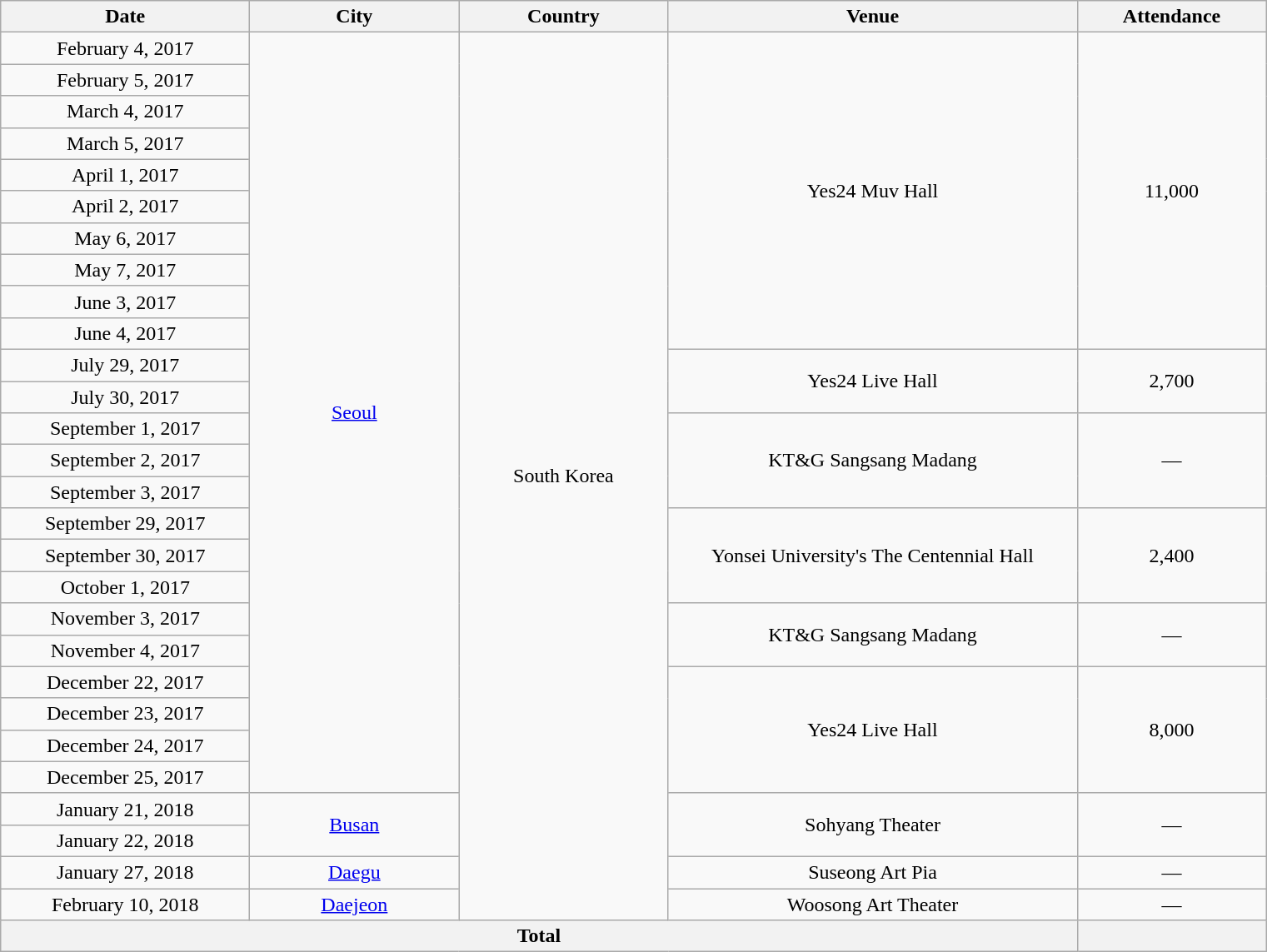<table class="wikitable" style="text-align:center;">
<tr>
<th scope="col" style="width:12em">Date</th>
<th scope="col" style="width:10em">City</th>
<th scope="col" style="width:10em">Country</th>
<th scope="col" style="width:20em">Venue</th>
<th scope="col" style="width:9em">Attendance</th>
</tr>
<tr>
<td>February 4, 2017</td>
<td rowspan=24><a href='#'>Seoul</a></td>
<td rowspan=28>South Korea</td>
<td rowspan=10>Yes24 Muv Hall</td>
<td rowspan=10>11,000</td>
</tr>
<tr>
<td>February 5, 2017</td>
</tr>
<tr>
<td>March 4, 2017</td>
</tr>
<tr>
<td>March 5, 2017</td>
</tr>
<tr>
<td>April 1, 2017</td>
</tr>
<tr>
<td>April 2, 2017</td>
</tr>
<tr>
<td>May 6, 2017</td>
</tr>
<tr>
<td>May 7, 2017</td>
</tr>
<tr>
<td>June 3, 2017</td>
</tr>
<tr>
<td>June 4, 2017</td>
</tr>
<tr>
<td>July 29, 2017</td>
<td rowspan=2>Yes24 Live Hall</td>
<td rowspan=2>2,700</td>
</tr>
<tr>
<td>July 30, 2017</td>
</tr>
<tr>
<td>September 1, 2017</td>
<td rowspan=3>KT&G Sangsang Madang</td>
<td rowspan=3>—</td>
</tr>
<tr>
<td>September 2, 2017</td>
</tr>
<tr>
<td>September 3, 2017</td>
</tr>
<tr>
<td>September 29, 2017</td>
<td rowspan=3>Yonsei University's The Centennial Hall</td>
<td rowspan=3>2,400</td>
</tr>
<tr>
<td>September 30, 2017</td>
</tr>
<tr>
<td>October 1, 2017</td>
</tr>
<tr>
<td>November 3, 2017</td>
<td rowspan=2>KT&G Sangsang Madang</td>
<td rowspan=2>—</td>
</tr>
<tr>
<td>November 4, 2017</td>
</tr>
<tr>
<td>December 22, 2017</td>
<td rowspan=4>Yes24 Live Hall</td>
<td rowspan=4>8,000</td>
</tr>
<tr>
<td>December 23, 2017</td>
</tr>
<tr>
<td>December 24, 2017</td>
</tr>
<tr>
<td>December 25, 2017</td>
</tr>
<tr>
<td>January 21, 2018</td>
<td rowspan=2><a href='#'>Busan</a></td>
<td rowspan=2>Sohyang Theater</td>
<td rowspan="2">—</td>
</tr>
<tr>
<td>January 22, 2018</td>
</tr>
<tr>
<td>January 27, 2018</td>
<td><a href='#'>Daegu</a></td>
<td>Suseong Art Pia</td>
<td>—</td>
</tr>
<tr>
<td>February 10, 2018</td>
<td><a href='#'>Daejeon</a></td>
<td>Woosong Art Theater</td>
<td>—</td>
</tr>
<tr>
<th colspan=4><strong>Total</strong></th>
<th></th>
</tr>
</table>
